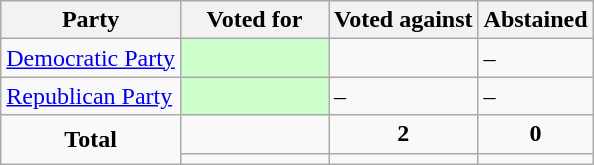<table class="wikitable">
<tr>
<th>Party</th>
<th style="width:25%;">Voted for</th>
<th>Voted against</th>
<th>Abstained</th>
</tr>
<tr>
<td> <a href='#'>Democratic Party</a></td>
<td style="background-color:#CCFFCC;"></td>
<td></td>
<td>–</td>
</tr>
<tr>
<td> <a href='#'>Republican Party</a></td>
<td style="background-color:#CCFFCC;"></td>
<td>–</td>
<td>–</td>
</tr>
<tr>
<td style="text-align:center;" rowspan="2"><strong>Total</strong></td>
<td></td>
<td style="text-align:center;"><strong>2</strong></td>
<td style="text-align:center;"><strong>0</strong></td>
</tr>
<tr>
<td style="text-align:center;"></td>
<td style="text-align:center;"></td>
<td style="text-align:center;"></td>
</tr>
</table>
